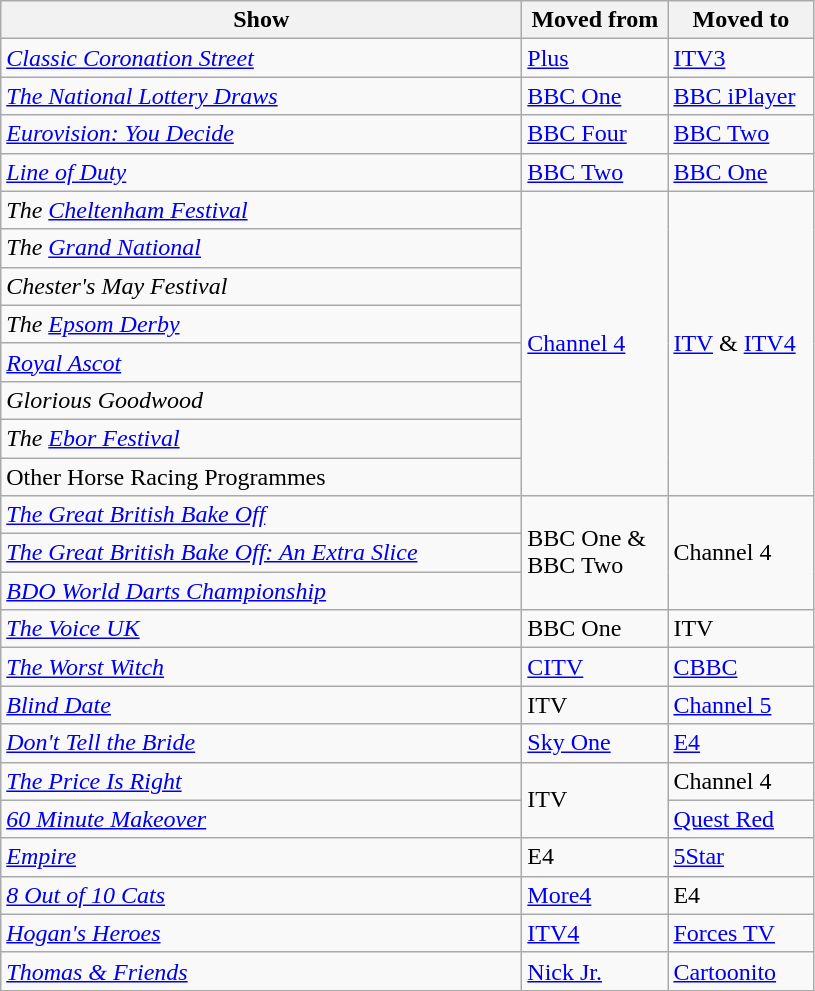<table class="wikitable">
<tr>
<th width=340>Show</th>
<th width=90>Moved from</th>
<th width=90>Moved to</th>
</tr>
<tr>
<td><em><a href='#'>Classic Coronation Street</a></em></td>
<td><a href='#'>Plus</a></td>
<td><a href='#'>ITV3</a></td>
</tr>
<tr>
<td><em><a href='#'>The National Lottery Draws</a></em></td>
<td><a href='#'>BBC One</a></td>
<td><a href='#'>BBC iPlayer</a></td>
</tr>
<tr>
<td><em><a href='#'>Eurovision: You Decide</a></em></td>
<td><a href='#'>BBC Four</a></td>
<td><a href='#'>BBC Two</a></td>
</tr>
<tr>
<td><em><a href='#'>Line of Duty</a></em></td>
<td><a href='#'>BBC Two</a></td>
<td><a href='#'>BBC One</a></td>
</tr>
<tr>
<td><em>The <a href='#'>Cheltenham Festival</a></em></td>
<td rowspan="8"><a href='#'>Channel 4</a></td>
<td rowspan="8"><a href='#'>ITV</a> & <a href='#'>ITV4</a></td>
</tr>
<tr>
<td><em>The <a href='#'>Grand National</a></em></td>
</tr>
<tr>
<td><em>Chester's May Festival</em></td>
</tr>
<tr>
<td><em>The <a href='#'>Epsom Derby</a></em></td>
</tr>
<tr>
<td><em><a href='#'>Royal Ascot</a></em></td>
</tr>
<tr>
<td><em>Glorious Goodwood</em></td>
</tr>
<tr>
<td><em>The <a href='#'>Ebor Festival</a></em></td>
</tr>
<tr>
<td>Other Horse Racing Programmes</td>
</tr>
<tr>
<td><em><a href='#'>The Great British Bake Off</a></em></td>
<td rowspan="3">BBC One & BBC Two</td>
<td rowspan="3">Channel 4</td>
</tr>
<tr>
<td><em><a href='#'>The Great British Bake Off: An Extra Slice</a></em></td>
</tr>
<tr>
<td><em><a href='#'>BDO World Darts Championship</a></em></td>
</tr>
<tr>
<td><em><a href='#'>The Voice UK</a></em></td>
<td>BBC One</td>
<td>ITV</td>
</tr>
<tr>
<td><em><a href='#'>The Worst Witch</a></em></td>
<td><a href='#'>CITV</a></td>
<td><a href='#'>CBBC</a></td>
</tr>
<tr>
<td><em><a href='#'>Blind Date</a></em></td>
<td>ITV</td>
<td><a href='#'>Channel 5</a></td>
</tr>
<tr>
<td><em><a href='#'>Don't Tell the Bride</a></em></td>
<td><a href='#'>Sky One</a></td>
<td><a href='#'>E4</a></td>
</tr>
<tr>
<td><em><a href='#'>The Price Is Right</a></em></td>
<td rowspan="2">ITV</td>
<td>Channel 4</td>
</tr>
<tr>
<td><em><a href='#'>60 Minute Makeover</a></em></td>
<td><a href='#'>Quest Red</a></td>
</tr>
<tr>
<td><em><a href='#'>Empire</a></em></td>
<td>E4</td>
<td><a href='#'>5Star</a></td>
</tr>
<tr>
<td><em><a href='#'>8 Out of 10 Cats</a></em></td>
<td><a href='#'>More4</a></td>
<td>E4</td>
</tr>
<tr>
<td><em><a href='#'>Hogan's Heroes</a></em></td>
<td><a href='#'>ITV4</a></td>
<td><a href='#'>Forces TV</a></td>
</tr>
<tr>
<td><em><a href='#'>Thomas & Friends</a></em></td>
<td><a href='#'>Nick Jr.</a></td>
<td><a href='#'>Cartoonito</a></td>
</tr>
</table>
